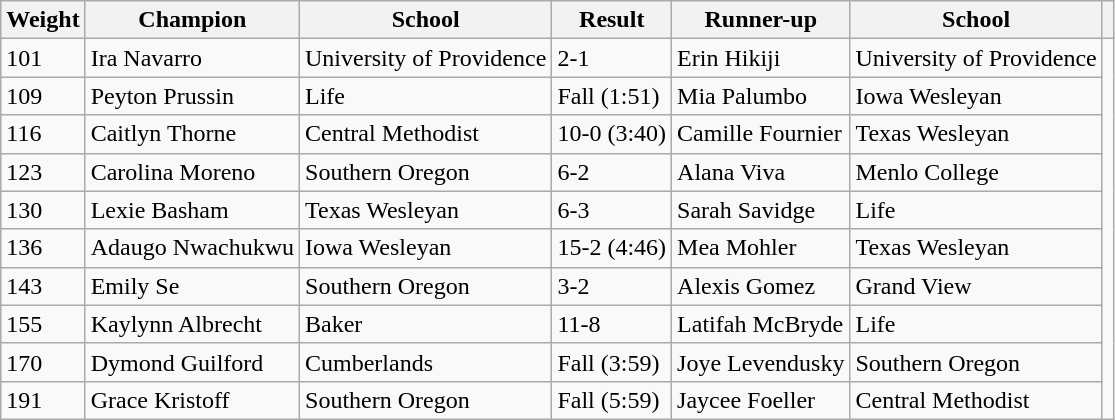<table class="wikitable">
<tr>
<th>Weight</th>
<th>Champion</th>
<th>School</th>
<th>Result</th>
<th>Runner-up</th>
<th>School</th>
<th></th>
</tr>
<tr>
<td>101</td>
<td>Ira Navarro</td>
<td>University of Providence</td>
<td>2-1</td>
<td>Erin Hikiji</td>
<td>University of Providence</td>
<td rowspan=10></td>
</tr>
<tr>
<td>109</td>
<td>Peyton Prussin</td>
<td>Life</td>
<td>Fall (1:51)</td>
<td>Mia Palumbo</td>
<td>Iowa Wesleyan</td>
</tr>
<tr>
<td>116</td>
<td>Caitlyn Thorne</td>
<td>Central Methodist</td>
<td>10-0 (3:40)</td>
<td>Camille Fournier</td>
<td>Texas Wesleyan</td>
</tr>
<tr>
<td>123</td>
<td>Carolina Moreno</td>
<td>Southern Oregon</td>
<td>6-2</td>
<td>Alana Viva</td>
<td>Menlo College</td>
</tr>
<tr>
<td>130</td>
<td>Lexie Basham</td>
<td>Texas Wesleyan</td>
<td>6-3</td>
<td>Sarah Savidge</td>
<td>Life</td>
</tr>
<tr>
<td>136</td>
<td>Adaugo Nwachukwu</td>
<td>Iowa Wesleyan</td>
<td>15-2 (4:46)</td>
<td>Mea Mohler</td>
<td>Texas Wesleyan</td>
</tr>
<tr>
<td>143</td>
<td>Emily Se</td>
<td>Southern Oregon</td>
<td>3-2</td>
<td>Alexis Gomez</td>
<td>Grand View</td>
</tr>
<tr>
<td>155</td>
<td>Kaylynn Albrecht</td>
<td>Baker</td>
<td>11-8</td>
<td>Latifah McBryde</td>
<td>Life</td>
</tr>
<tr>
<td>170</td>
<td>Dymond Guilford</td>
<td>Cumberlands</td>
<td>Fall (3:59)</td>
<td>Joye Levendusky</td>
<td>Southern Oregon</td>
</tr>
<tr>
<td>191</td>
<td>Grace Kristoff</td>
<td>Southern Oregon</td>
<td>Fall (5:59)</td>
<td>Jaycee Foeller</td>
<td>Central Methodist</td>
</tr>
</table>
